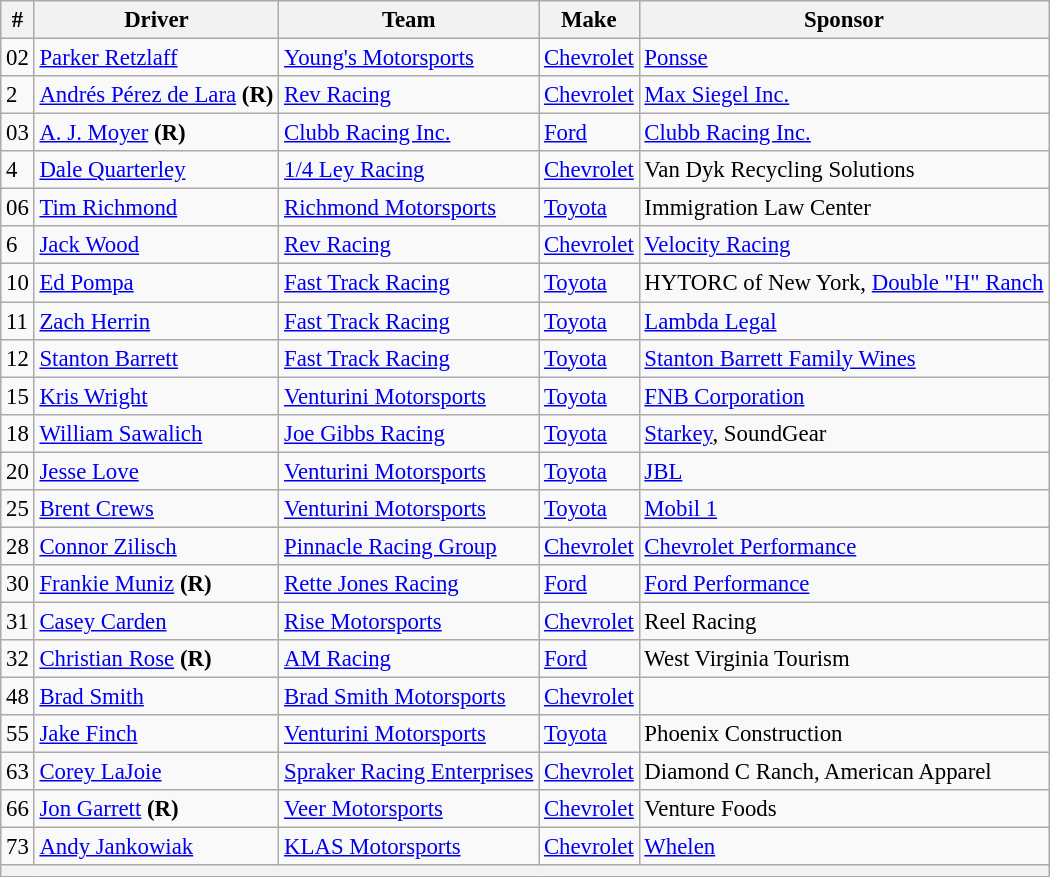<table class="wikitable" style="font-size: 95%;">
<tr>
<th>#</th>
<th>Driver</th>
<th>Team</th>
<th>Make</th>
<th>Sponsor</th>
</tr>
<tr>
<td>02</td>
<td><a href='#'>Parker Retzlaff</a></td>
<td><a href='#'>Young's Motorsports</a></td>
<td><a href='#'>Chevrolet</a></td>
<td><a href='#'>Ponsse</a></td>
</tr>
<tr>
<td>2</td>
<td nowrap><a href='#'>Andrés Pérez de Lara</a> <strong>(R)</strong></td>
<td><a href='#'>Rev Racing</a></td>
<td><a href='#'>Chevrolet</a></td>
<td><a href='#'>Max Siegel Inc.</a></td>
</tr>
<tr>
<td>03</td>
<td><a href='#'>A. J. Moyer</a> <strong>(R)</strong></td>
<td><a href='#'>Clubb Racing Inc.</a></td>
<td><a href='#'>Ford</a></td>
<td><a href='#'>Clubb Racing Inc.</a></td>
</tr>
<tr>
<td>4</td>
<td><a href='#'>Dale Quarterley</a></td>
<td><a href='#'>1/4 Ley Racing</a></td>
<td><a href='#'>Chevrolet</a></td>
<td>Van Dyk Recycling Solutions</td>
</tr>
<tr>
<td>06</td>
<td><a href='#'>Tim Richmond</a></td>
<td><a href='#'>Richmond Motorsports</a></td>
<td><a href='#'>Toyota</a></td>
<td>Immigration Law Center</td>
</tr>
<tr>
<td>6</td>
<td><a href='#'>Jack Wood</a></td>
<td><a href='#'>Rev Racing</a></td>
<td><a href='#'>Chevrolet</a></td>
<td><a href='#'>Velocity Racing</a></td>
</tr>
<tr>
<td>10</td>
<td><a href='#'>Ed Pompa</a></td>
<td><a href='#'>Fast Track Racing</a></td>
<td><a href='#'>Toyota</a></td>
<td nowrap>HYTORC of New York, <a href='#'>Double "H" Ranch</a></td>
</tr>
<tr>
<td>11</td>
<td><a href='#'>Zach Herrin</a></td>
<td><a href='#'>Fast Track Racing</a></td>
<td><a href='#'>Toyota</a></td>
<td><a href='#'>Lambda Legal</a></td>
</tr>
<tr>
<td>12</td>
<td><a href='#'>Stanton Barrett</a></td>
<td><a href='#'>Fast Track Racing</a></td>
<td><a href='#'>Toyota</a></td>
<td><a href='#'>Stanton Barrett Family Wines</a></td>
</tr>
<tr>
<td>15</td>
<td><a href='#'>Kris Wright</a></td>
<td><a href='#'>Venturini Motorsports</a></td>
<td><a href='#'>Toyota</a></td>
<td><a href='#'>FNB Corporation</a></td>
</tr>
<tr>
<td>18</td>
<td><a href='#'>William Sawalich</a></td>
<td><a href='#'>Joe Gibbs Racing</a></td>
<td><a href='#'>Toyota</a></td>
<td><a href='#'>Starkey</a>, SoundGear</td>
</tr>
<tr>
<td>20</td>
<td><a href='#'>Jesse Love</a></td>
<td><a href='#'>Venturini Motorsports</a></td>
<td><a href='#'>Toyota</a></td>
<td><a href='#'>JBL</a></td>
</tr>
<tr>
<td>25</td>
<td><a href='#'>Brent Crews</a></td>
<td><a href='#'>Venturini Motorsports</a></td>
<td><a href='#'>Toyota</a></td>
<td><a href='#'>Mobil 1</a></td>
</tr>
<tr>
<td>28</td>
<td><a href='#'>Connor Zilisch</a></td>
<td><a href='#'>Pinnacle Racing Group</a></td>
<td><a href='#'>Chevrolet</a></td>
<td><a href='#'>Chevrolet Performance</a></td>
</tr>
<tr>
<td>30</td>
<td><a href='#'>Frankie Muniz</a> <strong>(R)</strong></td>
<td><a href='#'>Rette Jones Racing</a></td>
<td><a href='#'>Ford</a></td>
<td><a href='#'>Ford Performance</a></td>
</tr>
<tr>
<td>31</td>
<td><a href='#'>Casey Carden</a></td>
<td><a href='#'>Rise Motorsports</a></td>
<td><a href='#'>Chevrolet</a></td>
<td>Reel Racing</td>
</tr>
<tr>
<td>32</td>
<td nowrap=""><a href='#'>Christian Rose</a> <strong>(R)</strong></td>
<td><a href='#'>AM Racing</a></td>
<td><a href='#'>Ford</a></td>
<td>West Virginia Tourism</td>
</tr>
<tr>
<td>48</td>
<td><a href='#'>Brad Smith</a></td>
<td><a href='#'>Brad Smith Motorsports</a></td>
<td><a href='#'>Chevrolet</a></td>
<td></td>
</tr>
<tr>
<td>55</td>
<td nowrap=""><a href='#'>Jake Finch</a></td>
<td><a href='#'>Venturini Motorsports</a></td>
<td><a href='#'>Toyota</a></td>
<td>Phoenix Construction</td>
</tr>
<tr>
<td>63</td>
<td><a href='#'>Corey LaJoie</a></td>
<td nowrap><a href='#'>Spraker Racing Enterprises</a></td>
<td><a href='#'>Chevrolet</a></td>
<td>Diamond C Ranch, American Apparel</td>
</tr>
<tr>
<td>66</td>
<td><a href='#'>Jon Garrett</a> <strong>(R)</strong></td>
<td><a href='#'>Veer Motorsports</a></td>
<td><a href='#'>Chevrolet</a></td>
<td>Venture Foods</td>
</tr>
<tr>
<td>73</td>
<td><a href='#'>Andy Jankowiak</a></td>
<td><a href='#'>KLAS Motorsports</a></td>
<td><a href='#'>Chevrolet</a></td>
<td><a href='#'>Whelen</a></td>
</tr>
<tr>
<th colspan="5"></th>
</tr>
</table>
